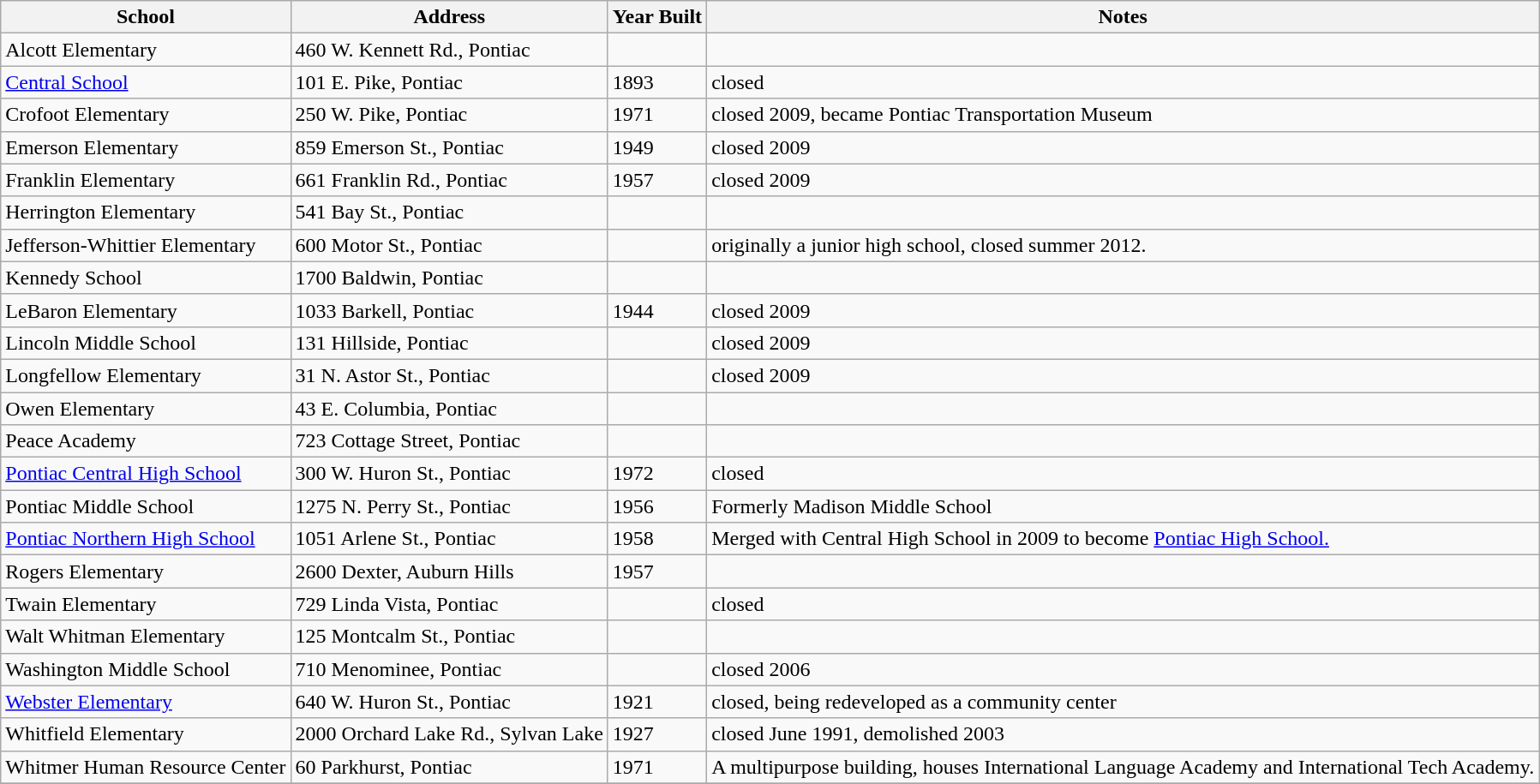<table class="wikitable">
<tr>
<th>School</th>
<th>Address</th>
<th>Year Built</th>
<th>Notes</th>
</tr>
<tr>
<td>Alcott Elementary</td>
<td>460 W. Kennett Rd., Pontiac</td>
<td></td>
<td></td>
</tr>
<tr>
<td><a href='#'>Central School</a></td>
<td>101 E. Pike, Pontiac</td>
<td>1893</td>
<td>closed</td>
</tr>
<tr>
<td>Crofoot Elementary</td>
<td>250 W. Pike, Pontiac</td>
<td>1971</td>
<td>closed 2009, became Pontiac Transportation Museum</td>
</tr>
<tr>
<td>Emerson Elementary</td>
<td>859 Emerson St., Pontiac</td>
<td>1949</td>
<td>closed 2009</td>
</tr>
<tr>
<td>Franklin Elementary</td>
<td>661 Franklin Rd., Pontiac</td>
<td>1957</td>
<td>closed 2009</td>
</tr>
<tr>
<td>Herrington Elementary</td>
<td>541 Bay St., Pontiac</td>
<td></td>
<td></td>
</tr>
<tr>
<td>Jefferson-Whittier Elementary</td>
<td>600 Motor St., Pontiac</td>
<td></td>
<td>originally a junior high school, closed summer 2012.</td>
</tr>
<tr>
<td>Kennedy School</td>
<td>1700 Baldwin, Pontiac</td>
<td></td>
<td></td>
</tr>
<tr>
<td>LeBaron Elementary</td>
<td>1033 Barkell, Pontiac</td>
<td>1944</td>
<td>closed 2009</td>
</tr>
<tr>
<td>Lincoln Middle School</td>
<td>131 Hillside, Pontiac</td>
<td></td>
<td>closed 2009</td>
</tr>
<tr>
<td>Longfellow Elementary</td>
<td>31 N. Astor St., Pontiac</td>
<td></td>
<td>closed 2009</td>
</tr>
<tr>
<td>Owen Elementary</td>
<td>43 E. Columbia, Pontiac</td>
<td></td>
<td></td>
</tr>
<tr>
<td>Peace Academy</td>
<td>723 Cottage Street, Pontiac</td>
<td></td>
<td></td>
</tr>
<tr>
<td><a href='#'>Pontiac Central High School</a></td>
<td>300 W. Huron St., Pontiac</td>
<td>1972</td>
<td>closed</td>
</tr>
<tr>
<td>Pontiac Middle School</td>
<td>1275 N. Perry St., Pontiac</td>
<td>1956</td>
<td>Formerly Madison Middle School</td>
</tr>
<tr>
<td><a href='#'>Pontiac Northern High School</a></td>
<td>1051 Arlene St., Pontiac</td>
<td>1958</td>
<td>Merged with Central High School in 2009 to become <a href='#'>Pontiac High School.</a></td>
</tr>
<tr>
<td>Rogers Elementary</td>
<td>2600 Dexter, Auburn Hills</td>
<td>1957</td>
<td></td>
</tr>
<tr>
<td>Twain Elementary</td>
<td>729 Linda Vista, Pontiac</td>
<td></td>
<td>closed</td>
</tr>
<tr>
<td>Walt Whitman Elementary</td>
<td>125 Montcalm St., Pontiac</td>
<td></td>
<td></td>
</tr>
<tr>
<td>Washington Middle School</td>
<td>710 Menominee, Pontiac</td>
<td></td>
<td>closed 2006</td>
</tr>
<tr>
<td><a href='#'>Webster Elementary</a></td>
<td>640 W. Huron St., Pontiac</td>
<td>1921</td>
<td>closed, being redeveloped as a community center</td>
</tr>
<tr>
<td>Whitfield Elementary</td>
<td>2000 Orchard Lake Rd., Sylvan Lake</td>
<td>1927</td>
<td>closed June 1991, demolished 2003</td>
</tr>
<tr>
<td>Whitmer Human Resource Center</td>
<td>60 Parkhurst, Pontiac</td>
<td>1971</td>
<td>A multipurpose building, houses International Language Academy and International Tech Academy.</td>
</tr>
<tr>
</tr>
</table>
